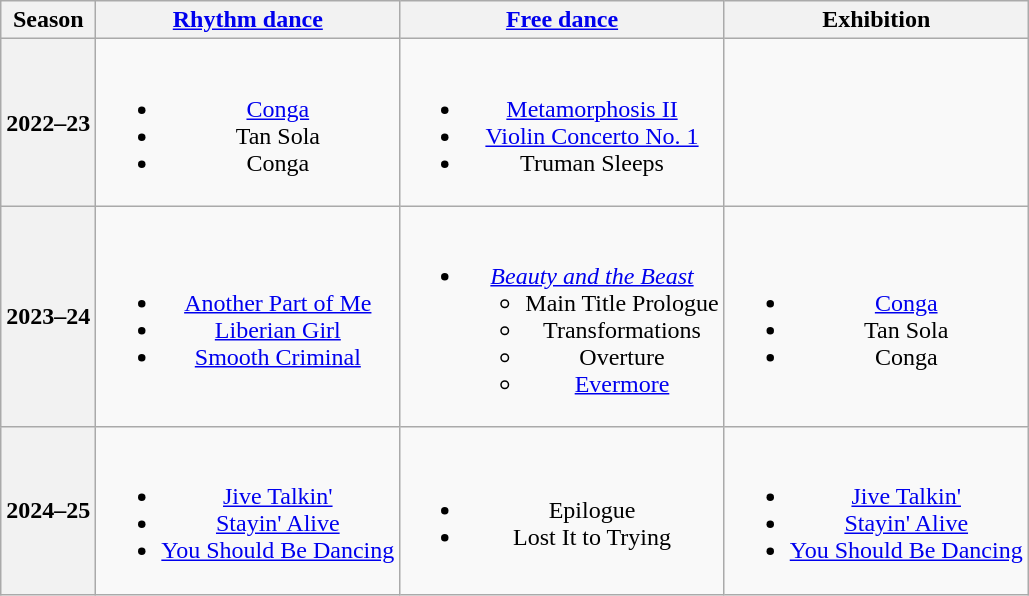<table class=wikitable style=text-align:center>
<tr>
<th>Season</th>
<th><a href='#'>Rhythm dance</a></th>
<th><a href='#'>Free dance</a></th>
<th>Exhibition</th>
</tr>
<tr>
<th>2022–23 <br> </th>
<td><br><ul><li><a href='#'>Conga</a> <br> </li><li>Tan Sola <br> </li><li>Conga <br> </li></ul></td>
<td><br><ul><li><a href='#'>Metamorphosis II</a></li><li><a href='#'>Violin Concerto No. 1</a></li><li>Truman Sleeps <br></li></ul></td>
<td></td>
</tr>
<tr>
<th>2023–24 <br> </th>
<td><br><ul><li><a href='#'>Another Part of Me</a></li><li><a href='#'>Liberian Girl</a></li><li><a href='#'>Smooth Criminal</a> <br> </li></ul></td>
<td><br><ul><li><em><a href='#'>Beauty and the Beast</a></em><ul><li>Main Title Prologue</li><li>Transformations</li><li>Overture <br> </li><li><a href='#'>Evermore</a> <br> </li></ul></li></ul></td>
<td><br><ul><li><a href='#'>Conga</a> <br> </li><li>Tan Sola <br> </li><li>Conga <br> </li></ul></td>
</tr>
<tr>
<th>2024–25 <br> </th>
<td><br><ul><li><a href='#'>Jive Talkin'</a></li><li><a href='#'>Stayin' Alive</a></li><li><a href='#'>You Should Be Dancing</a> <br> </li></ul></td>
<td><br><ul><li>Epilogue <br> </li><li>Lost It to Trying <br> </li></ul></td>
<td><br><ul><li><a href='#'>Jive Talkin'</a></li><li><a href='#'>Stayin' Alive</a></li><li><a href='#'>You Should Be Dancing</a> <br> </li></ul></td>
</tr>
</table>
